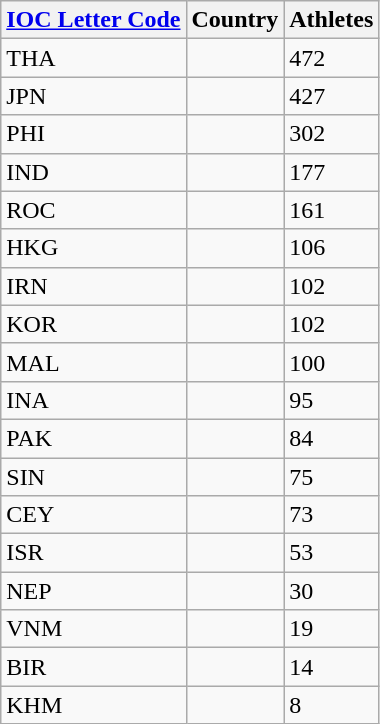<table class="wikitable collapsible collapsed sortable" style="border:0;">
<tr>
<th><a href='#'>IOC Letter Code</a></th>
<th>Country</th>
<th>Athletes</th>
</tr>
<tr>
<td>THA</td>
<td></td>
<td>472</td>
</tr>
<tr>
<td>JPN</td>
<td></td>
<td>427</td>
</tr>
<tr>
<td>PHI</td>
<td></td>
<td>302</td>
</tr>
<tr>
<td>IND</td>
<td></td>
<td>177</td>
</tr>
<tr>
<td>ROC</td>
<td></td>
<td>161</td>
</tr>
<tr>
<td>HKG</td>
<td></td>
<td>106</td>
</tr>
<tr>
<td>IRN</td>
<td></td>
<td>102</td>
</tr>
<tr>
<td>KOR</td>
<td></td>
<td>102</td>
</tr>
<tr>
<td>MAL</td>
<td></td>
<td>100</td>
</tr>
<tr>
<td>INA</td>
<td></td>
<td>95</td>
</tr>
<tr>
<td>PAK</td>
<td></td>
<td>84</td>
</tr>
<tr>
<td>SIN</td>
<td></td>
<td>75</td>
</tr>
<tr>
<td>CEY</td>
<td></td>
<td>73</td>
</tr>
<tr>
<td>ISR</td>
<td></td>
<td>53</td>
</tr>
<tr>
<td>NEP</td>
<td></td>
<td>30</td>
</tr>
<tr>
<td>VNM</td>
<td></td>
<td>19</td>
</tr>
<tr>
<td>BIR</td>
<td></td>
<td>14</td>
</tr>
<tr>
<td>KHM</td>
<td></td>
<td>8</td>
</tr>
<tr>
</tr>
</table>
